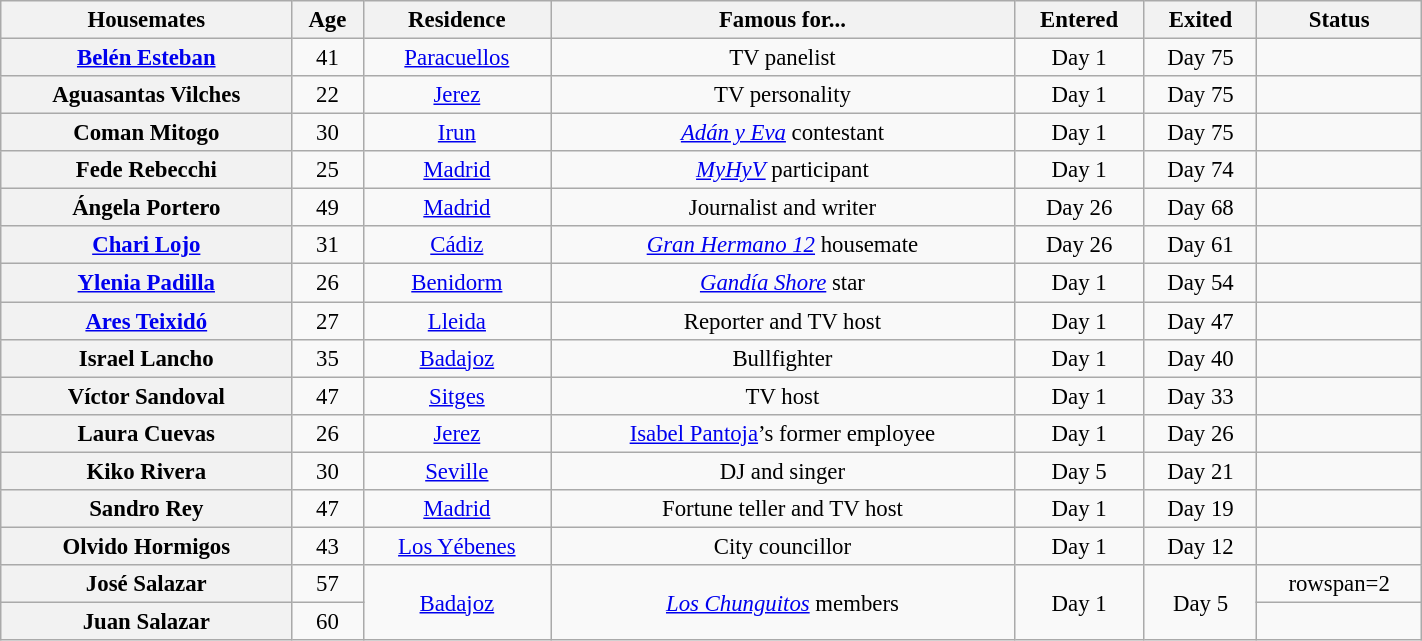<table class="wikitable" style="margin:auto; text-align:center; width:75%; font-size:95%;">
<tr>
<th>Housemates</th>
<th>Age</th>
<th>Residence</th>
<th>Famous for...</th>
<th>Entered</th>
<th>Exited</th>
<th>Status</th>
</tr>
<tr>
<th><strong><a href='#'>Belén Esteban</a></strong></th>
<td>41</td>
<td><a href='#'>Paracuellos</a></td>
<td>TV panelist</td>
<td>Day 1</td>
<td>Day 75</td>
<td></td>
</tr>
<tr>
<th>Aguasantas Vilches</th>
<td>22</td>
<td><a href='#'>Jerez</a></td>
<td>TV personality</td>
<td>Day 1</td>
<td>Day 75</td>
<td></td>
</tr>
<tr>
<th>Coman Mitogo</th>
<td>30</td>
<td><a href='#'>Irun</a></td>
<td><em><a href='#'>Adán y Eva</a></em> contestant</td>
<td>Day 1</td>
<td>Day 75</td>
<td></td>
</tr>
<tr>
<th>Fede Rebecchi</th>
<td>25</td>
<td><a href='#'>Madrid</a></td>
<td><em><a href='#'>MyHyV</a></em> participant</td>
<td>Day 1</td>
<td>Day 74</td>
<td></td>
</tr>
<tr>
<th>Ángela Portero</th>
<td>49</td>
<td><a href='#'>Madrid</a></td>
<td>Journalist and writer</td>
<td>Day 26</td>
<td>Day 68</td>
<td></td>
</tr>
<tr>
<th><a href='#'>Chari Lojo</a></th>
<td>31</td>
<td><a href='#'>Cádiz</a></td>
<td><em><a href='#'>Gran Hermano 12</a></em> housemate</td>
<td>Day 26</td>
<td>Day 61</td>
<td></td>
</tr>
<tr>
<th><a href='#'>Ylenia Padilla</a></th>
<td>26</td>
<td><a href='#'>Benidorm</a></td>
<td><em><a href='#'>Gandía Shore</a></em> star</td>
<td>Day 1</td>
<td>Day 54</td>
<td></td>
</tr>
<tr>
<th><a href='#'>Ares Teixidó</a></th>
<td>27</td>
<td><a href='#'>Lleida</a></td>
<td>Reporter and TV host</td>
<td>Day 1</td>
<td>Day 47</td>
<td></td>
</tr>
<tr>
<th>Israel Lancho</th>
<td>35</td>
<td><a href='#'>Badajoz</a></td>
<td>Bullfighter</td>
<td>Day 1</td>
<td>Day 40</td>
<td></td>
</tr>
<tr>
<th>Víctor Sandoval</th>
<td>47</td>
<td><a href='#'>Sitges</a></td>
<td>TV host</td>
<td>Day 1</td>
<td>Day 33</td>
<td></td>
</tr>
<tr>
<th>Laura Cuevas</th>
<td>26</td>
<td><a href='#'>Jerez</a></td>
<td><a href='#'>Isabel Pantoja</a>’s former employee</td>
<td>Day 1</td>
<td>Day 26</td>
<td></td>
</tr>
<tr>
<th>Kiko Rivera</th>
<td>30</td>
<td><a href='#'>Seville</a></td>
<td>DJ and singer</td>
<td>Day 5</td>
<td>Day 21</td>
<td></td>
</tr>
<tr>
<th>Sandro Rey</th>
<td>47</td>
<td><a href='#'>Madrid</a></td>
<td>Fortune teller and TV host</td>
<td>Day 1</td>
<td>Day 19</td>
<td></td>
</tr>
<tr>
<th>Olvido Hormigos</th>
<td>43</td>
<td><a href='#'>Los Yébenes</a></td>
<td>City councillor</td>
<td>Day 1</td>
<td>Day 12</td>
<td></td>
</tr>
<tr>
<th>José Salazar</th>
<td>57</td>
<td rowspan=2><a href='#'>Badajoz</a></td>
<td rowspan=2><em><a href='#'>Los Chunguitos</a></em> members</td>
<td rowspan=2>Day 1</td>
<td rowspan=2>Day 5</td>
<td>rowspan=2 </td>
</tr>
<tr>
<th>Juan Salazar</th>
<td>60</td>
</tr>
</table>
